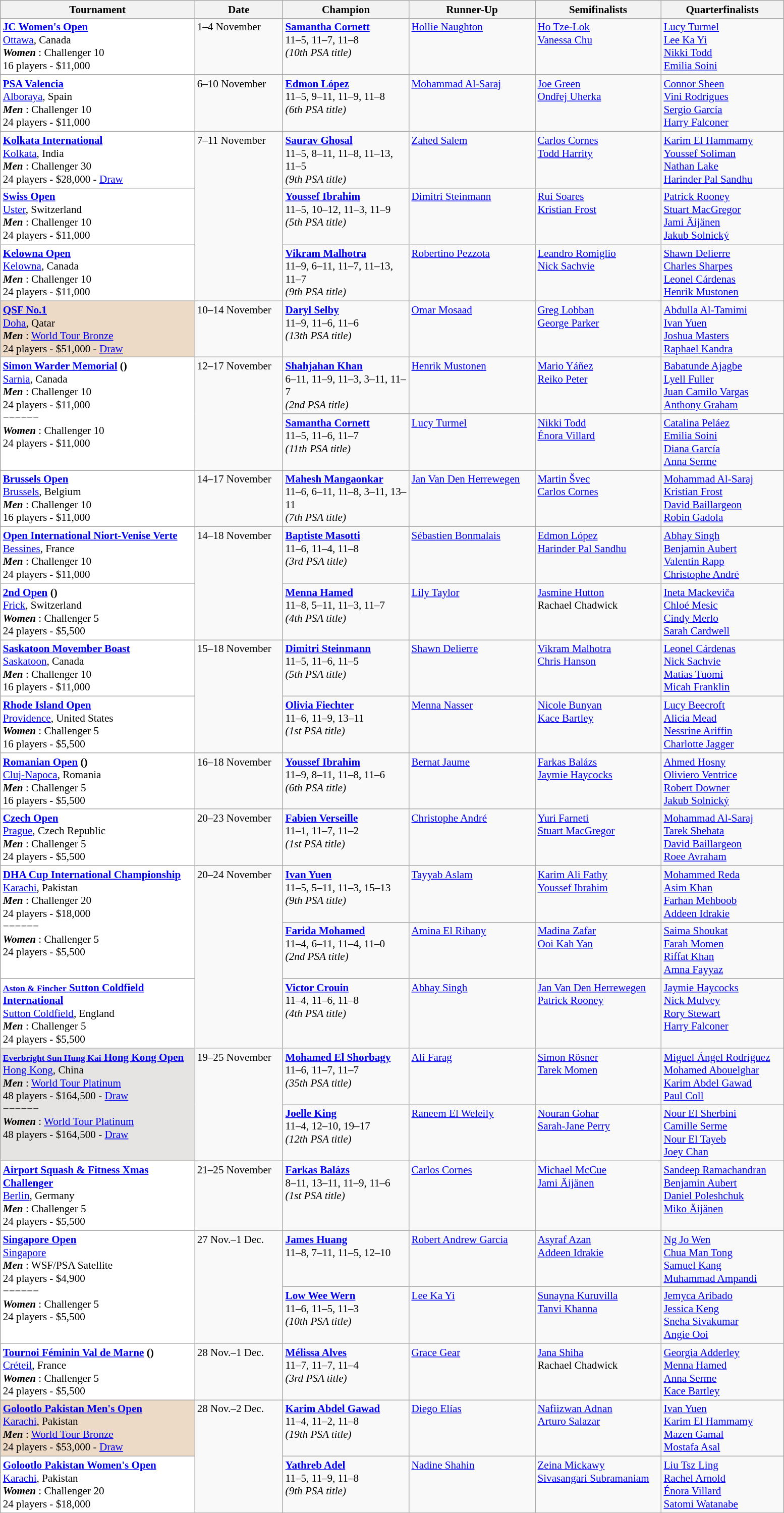<table class="wikitable" style="font-size:88%">
<tr>
<th width=250>Tournament</th>
<th width=110>Date</th>
<th width=160>Champion</th>
<th width=160>Runner-Up</th>
<th width=160>Semifinalists</th>
<th width=155>Quarterfinalists</th>
</tr>
<tr valign=top>
<td style="background:#fff;"><strong><a href='#'>JC Women's Open</a></strong><br> <a href='#'>Ottawa</a>, Canada<br><strong> <em>Women</em> </strong>: Challenger 10<br>16 players - $11,000</td>
<td>1–4 November</td>
<td> <strong><a href='#'>Samantha Cornett</a></strong><br>11–5, 11–7, 11–8<br><em>(10th PSA title)</em></td>
<td> <a href='#'>Hollie Naughton</a></td>
<td> <a href='#'>Ho Tze-Lok</a><br> <a href='#'>Vanessa Chu</a></td>
<td> <a href='#'>Lucy Turmel</a><br> <a href='#'>Lee Ka Yi</a><br> <a href='#'>Nikki Todd</a><br> <a href='#'>Emilia Soini</a></td>
</tr>
<tr valign=top>
<td style="background:#fff;"><strong><a href='#'>PSA Valencia</a></strong><br> <a href='#'>Alboraya</a>, Spain<br><em> <strong>Men</strong> </em>: Challenger 10<br>24 players - $11,000</td>
<td>6–10 November</td>
<td> <strong><a href='#'>Edmon López</a></strong><br>11–5, 9–11, 11–9, 11–8<br><em>(6th PSA title)</em></td>
<td> <a href='#'>Mohammad Al-Saraj</a></td>
<td> <a href='#'>Joe Green</a><br> <a href='#'>Ondřej Uherka</a></td>
<td> <a href='#'>Connor Sheen</a><br> <a href='#'>Vini Rodrigues</a><br> <a href='#'>Sergio García</a><br> <a href='#'>Harry Falconer</a></td>
</tr>
<tr valign=top>
<td style="background:#fff;"><strong><a href='#'>Kolkata International</a></strong><br> <a href='#'>Kolkata</a>, India<br><em> <strong>Men</strong> </em>: Challenger 30<br>24 players - $28,000 - <a href='#'>Draw</a></td>
<td rowspan=3>7–11 November</td>
<td> <strong><a href='#'>Saurav Ghosal</a></strong><br>11–5, 8–11, 11–8, 11–13, 11–5<br><em>(9th PSA title)</em></td>
<td> <a href='#'>Zahed Salem</a></td>
<td> <a href='#'>Carlos Cornes</a><br> <a href='#'>Todd Harrity</a></td>
<td> <a href='#'>Karim El Hammamy</a><br> <a href='#'>Youssef Soliman</a><br> <a href='#'>Nathan Lake</a><br> <a href='#'>Harinder Pal Sandhu</a></td>
</tr>
<tr valign=top>
<td style="background:#fff;"><strong><a href='#'>Swiss Open</a></strong><br> <a href='#'>Uster</a>, Switzerland<br><em> <strong>Men</strong> </em>: Challenger 10<br>24 players - $11,000</td>
<td> <strong><a href='#'>Youssef Ibrahim</a></strong><br>11–5, 10–12, 11–3, 11–9<br><em>(5th PSA title)</em></td>
<td> <a href='#'>Dimitri Steinmann</a></td>
<td> <a href='#'>Rui Soares</a><br> <a href='#'>Kristian Frost</a></td>
<td> <a href='#'>Patrick Rooney</a><br> <a href='#'>Stuart MacGregor</a><br> <a href='#'>Jami Äijänen</a><br> <a href='#'>Jakub Solnický</a></td>
</tr>
<tr valign=top>
<td style="background:#fff;"><strong><a href='#'> Kelowna Open</a></strong><br> <a href='#'>Kelowna</a>, Canada<br><em> <strong>Men</strong> </em>: Challenger 10<br>24 players - $11,000</td>
<td> <strong><a href='#'>Vikram Malhotra</a></strong><br>11–9, 6–11, 11–7, 11–13, 11–7<br><em>(9th PSA title)</em></td>
<td> <a href='#'>Robertino Pezzota</a></td>
<td> <a href='#'>Leandro Romiglio</a><br> <a href='#'>Nick Sachvie</a></td>
<td> <a href='#'>Shawn Delierre</a><br> <a href='#'>Charles Sharpes</a><br> <a href='#'>Leonel Cárdenas</a><br> <a href='#'>Henrik Mustonen</a></td>
</tr>
<tr valign=top>
<td style="background:#ecd9c6;"><strong><a href='#'>QSF No.1</a></strong><br> <a href='#'>Doha</a>, Qatar<br><em> <strong>Men</strong> </em>: <a href='#'>World Tour Bronze</a><br>24 players - $51,000 - <a href='#'>Draw</a></td>
<td>10–14 November</td>
<td> <strong><a href='#'>Daryl Selby</a></strong><br>11–9, 11–6, 11–6<br><em>(13th PSA title)</em></td>
<td> <a href='#'>Omar Mosaad</a></td>
<td> <a href='#'>Greg Lobban</a><br> <a href='#'>George Parker</a></td>
<td> <a href='#'>Abdulla Al-Tamimi</a><br> <a href='#'>Ivan Yuen</a><br> <a href='#'>Joshua Masters</a><br> <a href='#'>Raphael Kandra</a></td>
</tr>
<tr valign=top>
<td rowspan=2 style="background:#fff;"><strong><a href='#'>Simon Warder Memorial</a></strong> <strong>()</strong><br> <a href='#'>Sarnia</a>, Canada<br><em> <strong>Men</strong> </em>: Challenger 10<br>24 players - $11,000<br>−−−−−−<br><strong> <em>Women</em> </strong>: Challenger 10<br>24 players - $11,000</td>
<td rowspan=2>12–17 November</td>
<td> <strong><a href='#'>Shahjahan Khan</a></strong><br>6–11, 11–9, 11–3, 3–11, 11–7<br><em>(2nd PSA title)</em></td>
<td> <a href='#'>Henrik Mustonen</a></td>
<td> <a href='#'>Mario Yáñez</a><br> <a href='#'>Reiko Peter</a></td>
<td> <a href='#'>Babatunde Ajagbe</a><br> <a href='#'>Lyell Fuller</a><br> <a href='#'>Juan Camilo Vargas</a><br> <a href='#'>Anthony Graham</a></td>
</tr>
<tr valign=top>
<td> <strong><a href='#'>Samantha Cornett</a></strong><br>11–5, 11–6, 11–7<br><em>(11th PSA title)</em></td>
<td> <a href='#'>Lucy Turmel</a></td>
<td> <a href='#'>Nikki Todd</a><br> <a href='#'>Énora Villard</a></td>
<td> <a href='#'>Catalina Peláez</a><br> <a href='#'>Emilia Soini</a><br> <a href='#'>Diana García</a><br> <a href='#'>Anna Serme</a></td>
</tr>
<tr valign=top>
<td style="background:#fff;"><strong><a href='#'>Brussels Open</a></strong><br> <a href='#'>Brussels</a>, Belgium<br><em> <strong>Men</strong> </em>: Challenger 10<br>16 players - $11,000</td>
<td>14–17 November</td>
<td> <strong><a href='#'>Mahesh Mangaonkar</a></strong><br>11–6, 6–11, 11–8, 3–11, 13–11<br><em>(7th PSA title)</em></td>
<td> <a href='#'>Jan Van Den Herrewegen</a></td>
<td> <a href='#'>Martin Švec</a><br> <a href='#'>Carlos Cornes</a></td>
<td> <a href='#'>Mohammad Al-Saraj</a><br> <a href='#'>Kristian Frost</a><br> <a href='#'>David Baillargeon</a><br> <a href='#'>Robin Gadola</a></td>
</tr>
<tr valign=top>
<td style="background:#fff;"><strong><a href='#'>Open International Niort-Venise Verte</a></strong><br> <a href='#'>Bessines</a>, France<br><em> <strong>Men</strong> </em>: Challenger 10<br>24 players - $11,000</td>
<td rowspan=2>14–18 November</td>
<td> <strong><a href='#'>Baptiste Masotti</a></strong><br>11–6, 11–4, 11–8<br><em>(3rd PSA title)</em></td>
<td> <a href='#'>Sébastien Bonmalais</a></td>
<td> <a href='#'>Edmon López</a><br> <a href='#'>Harinder Pal Sandhu</a></td>
<td> <a href='#'>Abhay Singh</a><br> <a href='#'>Benjamin Aubert</a><br> <a href='#'>Valentin Rapp</a><br> <a href='#'>Christophe André</a></td>
</tr>
<tr valign=top>
<td style="background:#fff;"><strong><a href='#'>2nd  Open</a></strong> <strong>()</strong><br> <a href='#'>Frick</a>, Switzerland<br><strong> <em>Women</em> </strong>: Challenger 5<br>24 players - $5,500</td>
<td> <strong><a href='#'>Menna Hamed</a></strong><br>11–8, 5–11, 11–3, 11–7<br><em>(4th PSA title)</em></td>
<td> <a href='#'>Lily Taylor</a></td>
<td> <a href='#'>Jasmine Hutton</a><br> Rachael Chadwick</td>
<td> <a href='#'>Ineta Mackeviča</a><br> <a href='#'>Chloé Mesic</a><br> <a href='#'>Cindy Merlo</a><br> <a href='#'>Sarah Cardwell</a></td>
</tr>
<tr valign=top>
<td style="background:#fff;"><strong><a href='#'>Saskatoon Movember Boast</a></strong><br> <a href='#'>Saskatoon</a>, Canada<br><em> <strong>Men</strong> </em>: Challenger 10<br>16 players - $11,000</td>
<td rowspan=2>15–18 November</td>
<td> <strong><a href='#'>Dimitri Steinmann</a></strong><br>11–5, 11–6, 11–5<br><em>(5th PSA title)</em></td>
<td> <a href='#'>Shawn Delierre</a></td>
<td> <a href='#'>Vikram Malhotra</a><br> <a href='#'>Chris Hanson</a></td>
<td> <a href='#'>Leonel Cárdenas</a><br> <a href='#'>Nick Sachvie</a><br> <a href='#'>Matias Tuomi</a><br> <a href='#'>Micah Franklin</a></td>
</tr>
<tr valign=top>
<td style="background:#fff;"><strong><a href='#'>Rhode Island Open</a></strong><br> <a href='#'>Providence</a>, United States<br><strong> <em>Women</em> </strong>: Challenger 5<br>16 players - $5,500</td>
<td> <strong><a href='#'>Olivia Fiechter</a></strong><br>11–6, 11–9, 13–11<br><em>(1st PSA title)</em></td>
<td> <a href='#'>Menna Nasser</a></td>
<td> <a href='#'>Nicole Bunyan</a><br> <a href='#'>Kace Bartley</a></td>
<td> <a href='#'>Lucy Beecroft</a><br> <a href='#'>Alicia Mead</a><br> <a href='#'>Nessrine Ariffin</a><br> <a href='#'>Charlotte Jagger</a></td>
</tr>
<tr valign=top>
<td style="background:#fff;"><strong><a href='#'>Romanian Open</a></strong> <strong>()</strong><br> <a href='#'>Cluj-Napoca</a>, Romania<br><em> <strong>Men</strong> </em>: Challenger 5<br>16 players - $5,500</td>
<td>16–18 November</td>
<td> <strong><a href='#'>Youssef Ibrahim</a></strong><br>11–9, 8–11, 11–8, 11–6<br><em>(6th PSA title)</em></td>
<td> <a href='#'>Bernat Jaume</a></td>
<td> <a href='#'>Farkas Balázs</a><br> <a href='#'>Jaymie Haycocks</a></td>
<td> <a href='#'>Ahmed Hosny</a><br> <a href='#'>Oliviero Ventrice</a><br> <a href='#'>Robert Downer</a><br> <a href='#'>Jakub Solnický</a></td>
</tr>
<tr valign=top>
<td style="background:#fff;"><strong><a href='#'>Czech Open</a></strong><br> <a href='#'>Prague</a>, Czech Republic<br><em> <strong>Men</strong> </em>: Challenger 5<br>24 players - $5,500</td>
<td>20–23 November</td>
<td> <strong><a href='#'>Fabien Verseille</a></strong><br>11–1, 11–7, 11–2<br><em>(1st PSA title)</em></td>
<td> <a href='#'>Christophe André</a></td>
<td> <a href='#'>Yuri Farneti</a><br> <a href='#'>Stuart MacGregor</a></td>
<td> <a href='#'>Mohammad Al-Saraj</a><br> <a href='#'>Tarek Shehata</a><br> <a href='#'>David Baillargeon</a><br> <a href='#'>Roee Avraham</a></td>
</tr>
<tr valign=top>
<td rowspan=2 style="background:#fff;"><strong><a href='#'>DHA Cup International Championship</a></strong><br> <a href='#'>Karachi</a>, Pakistan<br><em> <strong>Men</strong> </em>: Challenger 20<br>24 players - $18,000<br>−−−−−−<br><strong> <em>Women</em> </strong>: Challenger 5<br>24 players - $5,500</td>
<td rowspan=3>20–24 November</td>
<td> <strong><a href='#'>Ivan Yuen</a></strong><br>11–5, 5–11, 11–3, 15–13<br><em>(9th PSA title)</em></td>
<td> <a href='#'>Tayyab Aslam</a></td>
<td> <a href='#'>Karim Ali Fathy</a><br> <a href='#'>Youssef Ibrahim</a></td>
<td> <a href='#'>Mohammed Reda</a><br> <a href='#'>Asim Khan</a><br> <a href='#'>Farhan Mehboob</a><br> <a href='#'>Addeen Idrakie</a></td>
</tr>
<tr valign=top>
<td> <strong><a href='#'>Farida Mohamed</a></strong><br>11–4, 6–11, 11–4, 11–0<br><em>(2nd PSA title)</em></td>
<td> <a href='#'>Amina El Rihany</a></td>
<td> <a href='#'>Madina Zafar</a><br> <a href='#'>Ooi Kah Yan</a></td>
<td> <a href='#'>Saima Shoukat</a><br> <a href='#'>Farah Momen</a><br> <a href='#'>Riffat Khan</a><br> <a href='#'>Amna Fayyaz</a></td>
</tr>
<tr valign=top>
<td style="background:#fff;"><strong><a href='#'><small>Aston & Fincher</small> Sutton Coldfield International</a></strong><br> <a href='#'>Sutton Coldfield</a>, England<br><em> <strong>Men</strong> </em>: Challenger 5<br>24 players - $5,500</td>
<td> <strong><a href='#'>Victor Crouin</a></strong><br>11–4, 11–6, 11–8<br><em>(4th PSA title)</em></td>
<td> <a href='#'>Abhay Singh</a></td>
<td> <a href='#'>Jan Van Den Herrewegen</a><br> <a href='#'>Patrick Rooney</a></td>
<td> <a href='#'>Jaymie Haycocks</a><br> <a href='#'>Nick Mulvey</a><br> <a href='#'>Rory Stewart</a><br> <a href='#'>Harry Falconer</a></td>
</tr>
<tr valign=top>
<td rowspan=2 style="background:#E5E4E2;"><strong><a href='#'><small>Everbright Sun Hung Kai</small> Hong Kong Open</a></strong><br> <a href='#'>Hong Kong</a>, China<br><em> <strong>Men</strong> </em>: <a href='#'>World Tour Platinum</a><br>48 players - $164,500 - <a href='#'>Draw</a><br>−−−−−−<br><strong> <em>Women</em> </strong>: <a href='#'>World Tour Platinum</a><br>48 players - $164,500 - <a href='#'>Draw</a></td>
<td rowspan=2>19–25 November</td>
<td> <strong><a href='#'>Mohamed El Shorbagy</a></strong><br>11–6, 11–7, 11–7<br><em>(35th PSA title)</em></td>
<td> <a href='#'>Ali Farag</a></td>
<td> <a href='#'>Simon Rösner</a><br> <a href='#'>Tarek Momen</a></td>
<td> <a href='#'>Miguel Ángel Rodríguez</a><br> <a href='#'>Mohamed Abouelghar</a><br> <a href='#'>Karim Abdel Gawad</a><br> <a href='#'>Paul Coll</a></td>
</tr>
<tr valign=top>
<td> <strong><a href='#'>Joelle King</a></strong><br>11–4, 12–10, 19–17<br><em>(12th PSA title)</em></td>
<td> <a href='#'>Raneem El Weleily</a></td>
<td> <a href='#'>Nouran Gohar</a><br> <a href='#'>Sarah-Jane Perry</a></td>
<td> <a href='#'>Nour El Sherbini</a><br> <a href='#'>Camille Serme</a><br> <a href='#'>Nour El Tayeb</a><br> <a href='#'>Joey Chan</a></td>
</tr>
<tr valign=top>
<td style="background:#fff;"><strong><a href='#'>Airport Squash & Fitness Xmas Challenger</a></strong><br> <a href='#'>Berlin</a>, Germany<br><em> <strong>Men</strong> </em>: Challenger 5<br>24 players - $5,500</td>
<td>21–25 November</td>
<td> <strong><a href='#'>Farkas Balázs</a></strong><br>8–11, 13–11, 11–9, 11–6<br><em>(1st PSA title)</em></td>
<td> <a href='#'>Carlos Cornes</a></td>
<td> <a href='#'>Michael McCue</a><br> <a href='#'>Jami Äijänen</a></td>
<td> <a href='#'>Sandeep Ramachandran</a><br> <a href='#'>Benjamin Aubert</a><br> <a href='#'>Daniel Poleshchuk</a><br> <a href='#'>Miko Äijänen</a></td>
</tr>
<tr valign=top>
<td rowspan=2 style="background:#fff;"><strong><a href='#'>Singapore Open</a></strong><br> <a href='#'>Singapore</a><br><strong> <em>Men</em> </strong>: WSF/PSA Satellite<br>24 players - $4,900<br>−−−−−−<br><strong> <em>Women</em> </strong>: Challenger 5<br>24 players - $5,500</td>
<td rowspan=2>27 Nov.–1 Dec.</td>
<td> <strong><a href='#'>James Huang</a></strong><br>11–8, 7–11, 11–5, 12–10</td>
<td> <a href='#'>Robert Andrew Garcia</a></td>
<td> <a href='#'>Asyraf Azan</a><br> <a href='#'>Addeen Idrakie</a></td>
<td> <a href='#'>Ng Jo Wen</a><br> <a href='#'>Chua Man Tong</a><br> <a href='#'>Samuel Kang</a><br> <a href='#'>Muhammad Ampandi</a></td>
</tr>
<tr valign=top>
<td> <strong><a href='#'>Low Wee Wern</a></strong><br>11–6, 11–5, 11–3<br><em>(10th PSA title)</em></td>
<td> <a href='#'>Lee Ka Yi</a></td>
<td> <a href='#'>Sunayna Kuruvilla</a><br> <a href='#'>Tanvi Khanna</a></td>
<td> <a href='#'>Jemyca Aribado</a><br> <a href='#'>Jessica Keng</a><br> <a href='#'>Sneha Sivakumar</a><br> <a href='#'>Angie Ooi</a></td>
</tr>
<tr valign=top>
<td style="background:#fff;"><strong><a href='#'>Tournoi Féminin Val de Marne</a></strong> <strong>()</strong><br> <a href='#'>Créteil</a>, France<br><strong> <em>Women</em> </strong>: Challenger 5<br>24 players - $5,500</td>
<td>28 Nov.–1 Dec.</td>
<td> <strong><a href='#'>Mélissa Alves</a></strong><br>11–7, 11–7, 11–4<br><em>(3rd PSA title)</em></td>
<td> <a href='#'>Grace Gear</a></td>
<td> <a href='#'>Jana Shiha</a><br> Rachael Chadwick</td>
<td> <a href='#'>Georgia Adderley</a><br> <a href='#'>Menna Hamed</a><br> <a href='#'>Anna Serme</a><br> <a href='#'>Kace Bartley</a></td>
</tr>
<tr valign=top>
<td style="background:#ecd9c6;"><strong><a href='#'>Golootlo Pakistan Men's Open</a></strong><br> <a href='#'>Karachi</a>, Pakistan<br><em> <strong>Men</strong> </em>: <a href='#'>World Tour Bronze</a><br>24 players - $53,000 - <a href='#'>Draw</a></td>
<td rowspan=2>28 Nov.–2 Dec.</td>
<td> <strong><a href='#'>Karim Abdel Gawad</a></strong><br>11–4, 11–2, 11–8<br><em>(19th PSA title)</em></td>
<td> <a href='#'>Diego Elías</a></td>
<td> <a href='#'>Nafiizwan Adnan</a><br> <a href='#'>Arturo Salazar</a></td>
<td> <a href='#'>Ivan Yuen</a><br> <a href='#'>Karim El Hammamy</a><br> <a href='#'>Mazen Gamal</a><br> <a href='#'>Mostafa Asal</a></td>
</tr>
<tr valign=top>
<td style="background:#fff;"><strong><a href='#'>Golootlo Pakistan Women's Open</a></strong><br> <a href='#'>Karachi</a>, Pakistan<br><strong> <em>Women</em> </strong>: Challenger 20<br>24 players - $18,000</td>
<td> <strong><a href='#'>Yathreb Adel</a></strong><br>11–5, 11–9, 11–8<br><em>(9th PSA title)</em></td>
<td> <a href='#'>Nadine Shahin</a></td>
<td> <a href='#'>Zeina Mickawy</a><br> <a href='#'>Sivasangari Subramaniam</a></td>
<td> <a href='#'>Liu Tsz Ling</a><br> <a href='#'>Rachel Arnold</a><br> <a href='#'>Énora Villard</a><br> <a href='#'>Satomi Watanabe</a></td>
</tr>
</table>
